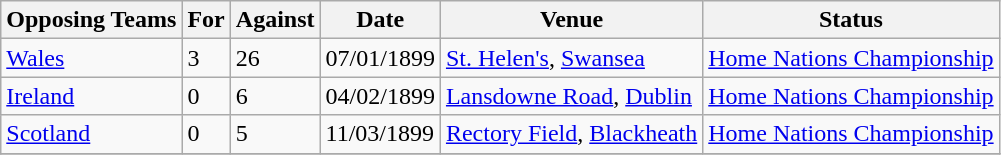<table class="wikitable">
<tr>
<th>Opposing Teams</th>
<th>For</th>
<th>Against</th>
<th>Date</th>
<th>Venue</th>
<th>Status</th>
</tr>
<tr>
<td><a href='#'>Wales</a></td>
<td>3</td>
<td>26</td>
<td>07/01/1899</td>
<td><a href='#'>St. Helen's</a>, <a href='#'>Swansea</a></td>
<td><a href='#'>Home Nations Championship</a></td>
</tr>
<tr>
<td><a href='#'>Ireland</a></td>
<td>0</td>
<td>6</td>
<td>04/02/1899</td>
<td><a href='#'>Lansdowne Road</a>, <a href='#'>Dublin</a></td>
<td><a href='#'>Home Nations Championship</a></td>
</tr>
<tr>
<td><a href='#'>Scotland</a></td>
<td>0</td>
<td>5</td>
<td>11/03/1899</td>
<td><a href='#'>Rectory Field</a>, <a href='#'>Blackheath</a></td>
<td><a href='#'>Home Nations Championship</a></td>
</tr>
<tr>
</tr>
</table>
